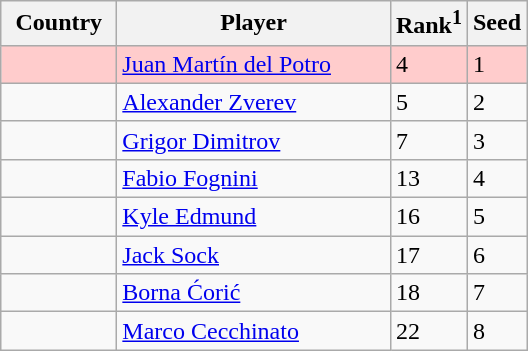<table class="sortable wikitable">
<tr>
<th width="70">Country</th>
<th width="175">Player</th>
<th>Rank<sup>1</sup></th>
<th>Seed</th>
</tr>
<tr style="background:#fcc;">
<td></td>
<td><a href='#'>Juan Martín del Potro</a></td>
<td>4</td>
<td>1</td>
</tr>
<tr>
<td></td>
<td><a href='#'>Alexander Zverev</a></td>
<td>5</td>
<td>2</td>
</tr>
<tr>
<td></td>
<td><a href='#'>Grigor Dimitrov</a></td>
<td>7</td>
<td>3</td>
</tr>
<tr>
<td></td>
<td><a href='#'>Fabio Fognini</a></td>
<td>13</td>
<td>4</td>
</tr>
<tr>
<td></td>
<td><a href='#'>Kyle Edmund</a></td>
<td>16</td>
<td>5</td>
</tr>
<tr>
<td></td>
<td><a href='#'>Jack Sock</a></td>
<td>17</td>
<td>6</td>
</tr>
<tr>
<td></td>
<td><a href='#'>Borna Ćorić</a></td>
<td>18</td>
<td>7</td>
</tr>
<tr>
<td></td>
<td><a href='#'>Marco Cecchinato</a></td>
<td>22</td>
<td>8</td>
</tr>
</table>
